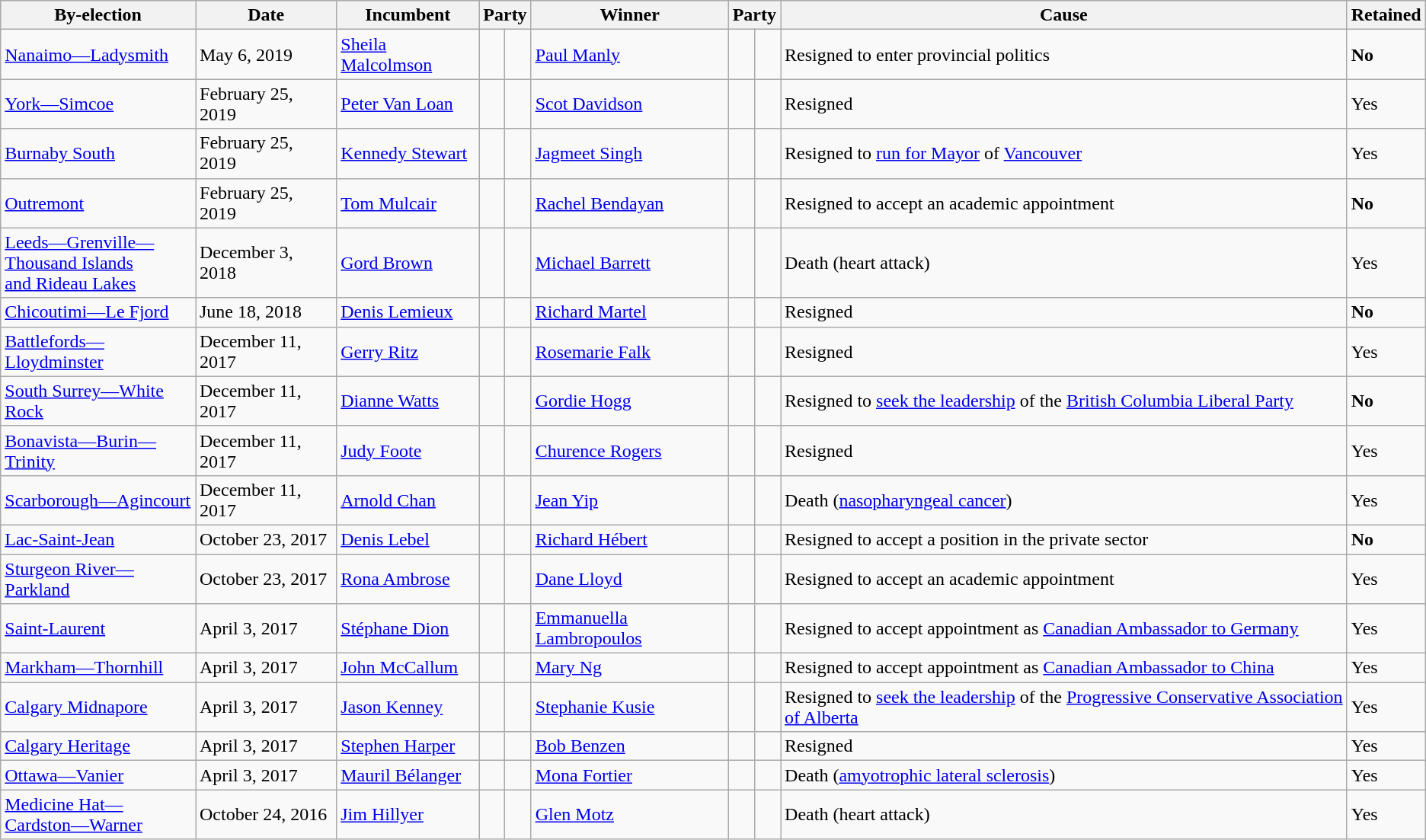<table class="wikitable">
<tr>
<th>By-election</th>
<th>Date</th>
<th>Incumbent</th>
<th colspan=2>Party</th>
<th>Winner</th>
<th colspan=2>Party</th>
<th>Cause</th>
<th>Retained</th>
</tr>
<tr>
<td><a href='#'>Nanaimo—Ladysmith</a></td>
<td>May 6, 2019</td>
<td><a href='#'>Sheila Malcolmson</a></td>
<td></td>
<td></td>
<td><a href='#'>Paul Manly</a></td>
<td></td>
<td></td>
<td>Resigned to enter provincial politics</td>
<td><strong>No</strong></td>
</tr>
<tr>
<td><a href='#'>York—Simcoe</a></td>
<td>February 25, 2019</td>
<td><a href='#'>Peter Van Loan</a></td>
<td></td>
<td></td>
<td><a href='#'>Scot Davidson</a></td>
<td></td>
<td></td>
<td>Resigned</td>
<td>Yes</td>
</tr>
<tr>
<td><a href='#'>Burnaby South</a></td>
<td>February 25, 2019</td>
<td><a href='#'>Kennedy Stewart</a></td>
<td></td>
<td></td>
<td><a href='#'>Jagmeet Singh</a></td>
<td></td>
<td></td>
<td>Resigned to <a href='#'>run for Mayor</a> of <a href='#'>Vancouver</a></td>
<td>Yes</td>
</tr>
<tr>
<td><a href='#'>Outremont</a></td>
<td>February 25, 2019</td>
<td><a href='#'>Tom Mulcair</a></td>
<td></td>
<td></td>
<td><a href='#'>Rachel Bendayan</a></td>
<td></td>
<td></td>
<td>Resigned to accept an academic appointment</td>
<td><strong>No</strong></td>
</tr>
<tr>
<td><a href='#'>Leeds—Grenville—<br>Thousand Islands<br>and Rideau Lakes</a></td>
<td>December 3, 2018</td>
<td><a href='#'>Gord Brown</a></td>
<td></td>
<td></td>
<td><a href='#'>Michael Barrett</a></td>
<td></td>
<td></td>
<td>Death (heart attack)</td>
<td>Yes</td>
</tr>
<tr>
<td><a href='#'>Chicoutimi—Le Fjord</a></td>
<td>June 18, 2018</td>
<td><a href='#'>Denis Lemieux</a></td>
<td></td>
<td></td>
<td><a href='#'>Richard Martel</a></td>
<td></td>
<td></td>
<td>Resigned</td>
<td><strong>No</strong></td>
</tr>
<tr>
<td><a href='#'>Battlefords—Lloydminster</a></td>
<td>December 11, 2017</td>
<td><a href='#'>Gerry Ritz</a></td>
<td></td>
<td></td>
<td><a href='#'>Rosemarie Falk</a></td>
<td></td>
<td></td>
<td>Resigned</td>
<td>Yes</td>
</tr>
<tr>
<td><a href='#'>South Surrey—White Rock</a></td>
<td>December 11, 2017</td>
<td><a href='#'>Dianne Watts</a></td>
<td></td>
<td></td>
<td><a href='#'>Gordie Hogg</a></td>
<td></td>
<td></td>
<td>Resigned to <a href='#'>seek the leadership</a> of the <a href='#'>British Columbia Liberal Party</a></td>
<td><strong>No</strong></td>
</tr>
<tr>
<td><a href='#'>Bonavista—Burin—Trinity</a></td>
<td>December 11, 2017</td>
<td><a href='#'>Judy Foote</a></td>
<td></td>
<td></td>
<td><a href='#'>Churence Rogers</a></td>
<td></td>
<td></td>
<td>Resigned</td>
<td>Yes</td>
</tr>
<tr>
<td><a href='#'>Scarborough—Agincourt</a></td>
<td>December 11, 2017</td>
<td><a href='#'>Arnold Chan</a></td>
<td></td>
<td></td>
<td><a href='#'>Jean Yip</a></td>
<td></td>
<td></td>
<td>Death (<a href='#'>nasopharyngeal cancer</a>)</td>
<td>Yes</td>
</tr>
<tr>
<td><a href='#'>Lac-Saint-Jean</a></td>
<td>October 23, 2017</td>
<td><a href='#'>Denis Lebel</a></td>
<td></td>
<td></td>
<td><a href='#'>Richard Hébert</a></td>
<td></td>
<td></td>
<td>Resigned to accept a position in the private sector</td>
<td><strong>No</strong></td>
</tr>
<tr>
<td><a href='#'>Sturgeon River—Parkland</a></td>
<td>October 23, 2017</td>
<td><a href='#'>Rona Ambrose</a></td>
<td></td>
<td></td>
<td><a href='#'>Dane Lloyd</a></td>
<td></td>
<td></td>
<td>Resigned to accept an academic appointment</td>
<td>Yes</td>
</tr>
<tr>
<td><a href='#'>Saint-Laurent</a></td>
<td>April 3, 2017</td>
<td><a href='#'>Stéphane Dion</a></td>
<td></td>
<td></td>
<td><a href='#'>Emmanuella Lambropoulos</a></td>
<td></td>
<td></td>
<td>Resigned to accept appointment as <a href='#'>Canadian Ambassador to Germany</a></td>
<td>Yes</td>
</tr>
<tr>
<td><a href='#'>Markham—Thornhill</a></td>
<td>April 3, 2017</td>
<td><a href='#'>John McCallum</a></td>
<td></td>
<td></td>
<td><a href='#'>Mary Ng</a></td>
<td></td>
<td></td>
<td>Resigned to accept appointment as <a href='#'>Canadian Ambassador to China</a></td>
<td>Yes</td>
</tr>
<tr>
<td><a href='#'>Calgary Midnapore</a></td>
<td>April 3, 2017</td>
<td><a href='#'>Jason Kenney</a></td>
<td></td>
<td></td>
<td><a href='#'>Stephanie Kusie</a></td>
<td></td>
<td></td>
<td>Resigned to <a href='#'>seek the leadership</a> of the <a href='#'>Progressive Conservative Association of Alberta</a></td>
<td>Yes</td>
</tr>
<tr>
<td><a href='#'>Calgary Heritage</a></td>
<td>April 3, 2017</td>
<td><a href='#'>Stephen Harper</a></td>
<td></td>
<td></td>
<td><a href='#'>Bob Benzen</a></td>
<td></td>
<td></td>
<td>Resigned</td>
<td>Yes</td>
</tr>
<tr>
<td><a href='#'>Ottawa—Vanier</a></td>
<td>April 3, 2017</td>
<td><a href='#'>Mauril Bélanger</a></td>
<td></td>
<td></td>
<td><a href='#'>Mona Fortier</a></td>
<td></td>
<td></td>
<td>Death (<a href='#'>amyotrophic lateral sclerosis</a>)</td>
<td>Yes</td>
</tr>
<tr>
<td><a href='#'>Medicine Hat—<br>Cardston—Warner</a></td>
<td>October 24, 2016</td>
<td><a href='#'>Jim Hillyer</a></td>
<td></td>
<td></td>
<td><a href='#'>Glen Motz</a></td>
<td></td>
<td></td>
<td>Death (heart attack)</td>
<td>Yes</td>
</tr>
</table>
